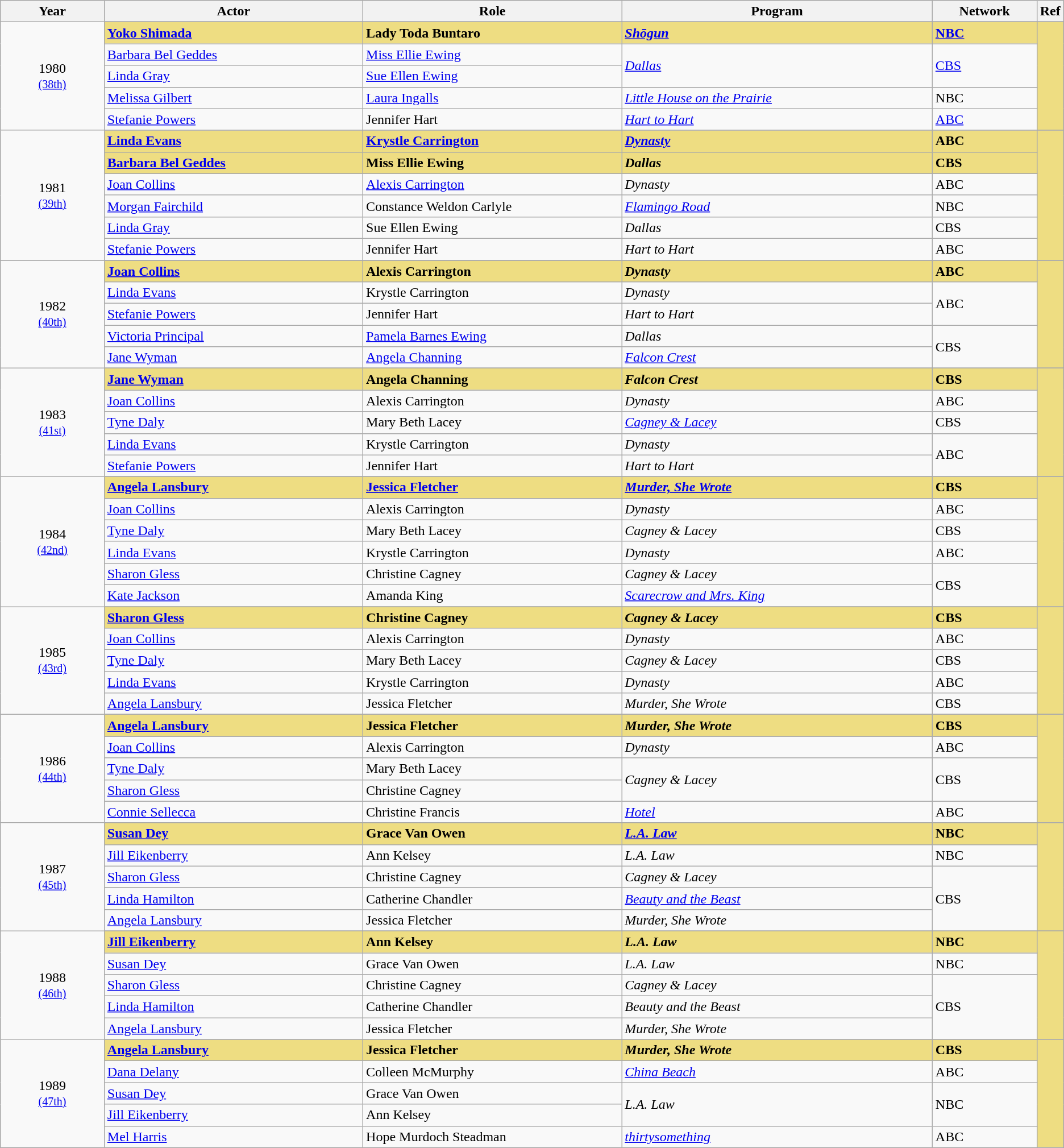<table class="wikitable">
<tr>
<th style="width:10%;">Year</th>
<th style="width:25%;">Actor</th>
<th style="width:25%;">Role</th>
<th style="width:30%;">Program</th>
<th style="width:10%;">Network</th>
<th style="width:5%;">Ref</th>
</tr>
<tr>
<td rowspan="6" style="text-align:center;">1980 <br><small><a href='#'>(38th)</a></small></td>
</tr>
<tr style="background:#EEDD82;">
<td><strong><a href='#'>Yoko Shimada</a> </strong></td>
<td><strong>Lady Toda Buntaro</strong></td>
<td><strong><em><a href='#'>Shōgun</a></em></strong></td>
<td><strong><a href='#'>NBC</a></strong></td>
<td rowspan="5"></td>
</tr>
<tr>
<td><a href='#'>Barbara Bel Geddes</a></td>
<td><a href='#'>Miss Ellie Ewing</a></td>
<td rowspan="2"><em><a href='#'>Dallas</a></em></td>
<td rowspan="2"><a href='#'>CBS</a></td>
</tr>
<tr>
<td><a href='#'>Linda Gray</a></td>
<td><a href='#'>Sue Ellen Ewing</a></td>
</tr>
<tr>
<td><a href='#'>Melissa Gilbert</a></td>
<td><a href='#'>Laura Ingalls</a></td>
<td><em><a href='#'>Little House on the Prairie</a></em></td>
<td>NBC</td>
</tr>
<tr>
<td><a href='#'>Stefanie Powers</a></td>
<td>Jennifer Hart</td>
<td><em><a href='#'>Hart to Hart</a></em></td>
<td><a href='#'>ABC</a></td>
</tr>
<tr>
<td rowspan="7" style="text-align:center;">1981 <br><small><a href='#'>(39th)</a></small></td>
</tr>
<tr style="background:#EEDD82;">
<td><strong><a href='#'>Linda Evans</a> </strong></td>
<td><strong><a href='#'>Krystle Carrington</a></strong></td>
<td><strong><em><a href='#'>Dynasty</a></em></strong></td>
<td><strong>ABC</strong></td>
<td rowspan="6"></td>
</tr>
<tr style="background:#EEDD82;">
<td><strong><a href='#'>Barbara Bel Geddes</a> </strong></td>
<td><strong>Miss Ellie Ewing</strong></td>
<td><strong><em>Dallas</em></strong></td>
<td><strong>CBS</strong></td>
</tr>
<tr>
<td><a href='#'>Joan Collins</a></td>
<td><a href='#'>Alexis Carrington</a></td>
<td><em>Dynasty</em></td>
<td>ABC</td>
</tr>
<tr>
<td><a href='#'>Morgan Fairchild</a></td>
<td>Constance Weldon Carlyle</td>
<td><em><a href='#'>Flamingo Road</a></em></td>
<td>NBC</td>
</tr>
<tr>
<td><a href='#'>Linda Gray</a></td>
<td>Sue Ellen Ewing</td>
<td><em>Dallas</em></td>
<td>CBS</td>
</tr>
<tr>
<td><a href='#'>Stefanie Powers</a></td>
<td>Jennifer Hart</td>
<td><em>Hart to Hart</em></td>
<td>ABC</td>
</tr>
<tr>
<td rowspan="6" style="text-align:center;">1982 <br><small><a href='#'>(40th)</a></small></td>
</tr>
<tr style="background:#EEDD82;">
<td><strong><a href='#'>Joan Collins</a> </strong></td>
<td><strong>Alexis Carrington</strong></td>
<td><strong><em>Dynasty</em></strong></td>
<td><strong>ABC</strong></td>
<td rowspan="5"></td>
</tr>
<tr>
<td><a href='#'>Linda Evans</a></td>
<td>Krystle Carrington</td>
<td><em>Dynasty</em></td>
<td rowspan="2">ABC</td>
</tr>
<tr>
<td><a href='#'>Stefanie Powers</a></td>
<td>Jennifer Hart</td>
<td><em>Hart to Hart</em></td>
</tr>
<tr>
<td><a href='#'>Victoria Principal</a></td>
<td><a href='#'>Pamela Barnes Ewing</a></td>
<td><em>Dallas</em></td>
<td rowspan="2">CBS</td>
</tr>
<tr>
<td><a href='#'>Jane Wyman</a></td>
<td><a href='#'>Angela Channing</a></td>
<td><em><a href='#'>Falcon Crest</a></em></td>
</tr>
<tr>
<td rowspan="6" style="text-align:center;">1983 <br><small><a href='#'>(41st)</a></small></td>
</tr>
<tr style="background:#EEDD82;">
<td><strong><a href='#'>Jane Wyman</a> </strong></td>
<td><strong>Angela Channing</strong></td>
<td><strong><em>Falcon Crest</em></strong></td>
<td><strong>CBS</strong></td>
<td rowspan="5"></td>
</tr>
<tr>
<td><a href='#'>Joan Collins</a></td>
<td>Alexis Carrington</td>
<td><em>Dynasty</em></td>
<td>ABC</td>
</tr>
<tr>
<td><a href='#'>Tyne Daly</a></td>
<td>Mary Beth Lacey</td>
<td><em><a href='#'>Cagney & Lacey</a></em></td>
<td>CBS</td>
</tr>
<tr>
<td><a href='#'>Linda Evans</a></td>
<td>Krystle Carrington</td>
<td><em>Dynasty</em></td>
<td rowspan="2">ABC</td>
</tr>
<tr>
<td><a href='#'>Stefanie Powers</a></td>
<td>Jennifer Hart</td>
<td><em>Hart to Hart</em></td>
</tr>
<tr>
<td rowspan="7" style="text-align:center;">1984 <br><small><a href='#'>(42nd)</a></small></td>
</tr>
<tr style="background:#EEDD82;">
<td><strong><a href='#'>Angela Lansbury</a> </strong></td>
<td><strong><a href='#'>Jessica Fletcher</a></strong></td>
<td><strong><em><a href='#'>Murder, She Wrote</a></em></strong></td>
<td><strong>CBS</strong></td>
<td rowspan="6"></td>
</tr>
<tr>
<td><a href='#'>Joan Collins</a></td>
<td>Alexis Carrington</td>
<td><em>Dynasty</em></td>
<td>ABC</td>
</tr>
<tr>
<td><a href='#'>Tyne Daly</a></td>
<td>Mary Beth Lacey</td>
<td><em>Cagney & Lacey</em></td>
<td>CBS</td>
</tr>
<tr>
<td><a href='#'>Linda Evans</a></td>
<td>Krystle Carrington</td>
<td><em>Dynasty</em></td>
<td>ABC</td>
</tr>
<tr>
<td><a href='#'>Sharon Gless</a></td>
<td>Christine Cagney</td>
<td><em>Cagney & Lacey</em></td>
<td rowspan="2">CBS</td>
</tr>
<tr>
<td><a href='#'>Kate Jackson</a></td>
<td>Amanda King</td>
<td><em><a href='#'>Scarecrow and Mrs. King</a></em></td>
</tr>
<tr>
<td rowspan="6" style="text-align:center;">1985 <br><small><a href='#'>(43rd)</a></small></td>
</tr>
<tr style="background:#EEDD82;">
<td><strong><a href='#'>Sharon Gless</a> </strong></td>
<td><strong>Christine Cagney</strong></td>
<td><strong><em>Cagney & Lacey</em></strong></td>
<td><strong>CBS</strong></td>
<td rowspan="5"></td>
</tr>
<tr>
<td><a href='#'>Joan Collins</a></td>
<td>Alexis Carrington</td>
<td><em>Dynasty</em></td>
<td>ABC</td>
</tr>
<tr>
<td><a href='#'>Tyne Daly</a></td>
<td>Mary Beth Lacey</td>
<td><em>Cagney & Lacey</em></td>
<td>CBS</td>
</tr>
<tr>
<td><a href='#'>Linda Evans</a></td>
<td>Krystle Carrington</td>
<td><em>Dynasty</em></td>
<td>ABC</td>
</tr>
<tr>
<td><a href='#'>Angela Lansbury</a></td>
<td>Jessica Fletcher</td>
<td><em>Murder, She Wrote</em></td>
<td>CBS</td>
</tr>
<tr>
<td rowspan="6" style="text-align:center;">1986 <br><small><a href='#'>(44th)</a></small></td>
</tr>
<tr style="background:#EEDD82;">
<td><strong><a href='#'>Angela Lansbury</a> </strong></td>
<td><strong>Jessica Fletcher</strong></td>
<td><strong><em>Murder, She Wrote</em></strong></td>
<td><strong>CBS</strong></td>
<td rowspan="5"></td>
</tr>
<tr>
<td><a href='#'>Joan Collins</a></td>
<td>Alexis Carrington</td>
<td><em>Dynasty</em></td>
<td>ABC</td>
</tr>
<tr>
<td><a href='#'>Tyne Daly</a></td>
<td>Mary Beth Lacey</td>
<td rowspan="2"><em>Cagney & Lacey</em></td>
<td rowspan="2">CBS</td>
</tr>
<tr>
<td><a href='#'>Sharon Gless</a></td>
<td>Christine Cagney</td>
</tr>
<tr>
<td><a href='#'>Connie Sellecca</a></td>
<td>Christine Francis</td>
<td><em><a href='#'>Hotel</a></em></td>
<td>ABC</td>
</tr>
<tr>
<td rowspan="6" style="text-align:center;">1987 <br><small><a href='#'>(45th)</a></small></td>
</tr>
<tr style="background:#EEDD82;">
<td><strong><a href='#'>Susan Dey</a> </strong></td>
<td><strong>Grace Van Owen</strong></td>
<td><strong><em><a href='#'>L.A. Law</a></em></strong></td>
<td><strong>NBC</strong></td>
<td rowspan="5"></td>
</tr>
<tr>
<td><a href='#'>Jill Eikenberry</a></td>
<td>Ann Kelsey</td>
<td><em>L.A. Law</em></td>
<td>NBC</td>
</tr>
<tr>
<td><a href='#'>Sharon Gless</a></td>
<td>Christine Cagney</td>
<td><em>Cagney & Lacey</em></td>
<td rowspan="3">CBS</td>
</tr>
<tr>
<td><a href='#'>Linda Hamilton</a></td>
<td>Catherine Chandler</td>
<td><em><a href='#'>Beauty and the Beast</a></em></td>
</tr>
<tr>
<td><a href='#'>Angela Lansbury</a></td>
<td>Jessica Fletcher</td>
<td><em>Murder, She Wrote</em></td>
</tr>
<tr>
<td rowspan="6" style="text-align:center;">1988 <br><small><a href='#'>(46th)</a></small></td>
</tr>
<tr style="background:#EEDD82;">
<td><strong><a href='#'>Jill Eikenberry</a> </strong></td>
<td><strong>Ann Kelsey</strong></td>
<td><strong><em>L.A. Law</em></strong></td>
<td><strong>NBC</strong></td>
<td rowspan="5"></td>
</tr>
<tr>
<td><a href='#'>Susan Dey</a></td>
<td>Grace Van Owen</td>
<td><em>L.A. Law</em></td>
<td>NBC</td>
</tr>
<tr>
<td><a href='#'>Sharon Gless</a></td>
<td>Christine Cagney</td>
<td><em>Cagney & Lacey</em></td>
<td rowspan="3">CBS</td>
</tr>
<tr>
<td><a href='#'>Linda Hamilton</a></td>
<td>Catherine Chandler</td>
<td><em>Beauty and the Beast</em></td>
</tr>
<tr>
<td><a href='#'>Angela Lansbury</a></td>
<td>Jessica Fletcher</td>
<td><em>Murder, She Wrote</em></td>
</tr>
<tr>
<td rowspan="6" style="text-align:center;">1989 <br><small><a href='#'>(47th)</a></small></td>
</tr>
<tr style="background:#EEDD82;">
<td><strong><a href='#'>Angela Lansbury</a> </strong></td>
<td><strong>Jessica Fletcher</strong></td>
<td><strong><em>Murder, She Wrote</em></strong></td>
<td><strong>CBS</strong></td>
<td rowspan="5"></td>
</tr>
<tr>
<td><a href='#'>Dana Delany</a></td>
<td>Colleen McMurphy</td>
<td><em><a href='#'>China Beach</a></em></td>
<td>ABC</td>
</tr>
<tr>
<td><a href='#'>Susan Dey</a></td>
<td>Grace Van Owen</td>
<td rowspan="2"><em>L.A. Law</em></td>
<td rowspan="2">NBC</td>
</tr>
<tr>
<td><a href='#'>Jill Eikenberry</a></td>
<td>Ann Kelsey</td>
</tr>
<tr>
<td><a href='#'>Mel Harris</a></td>
<td>Hope Murdoch Steadman</td>
<td><em><a href='#'>thirtysomething</a></em></td>
<td>ABC</td>
</tr>
</table>
